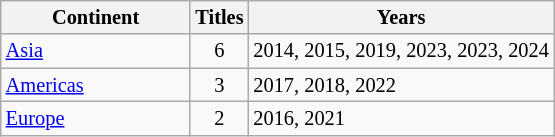<table class="wikitable sortable" style="font-size: 85%;">
<tr>
<th width="120">Continent</th>
<th width="30">Titles</th>
<th>Years</th>
</tr>
<tr>
<td><a href='#'>Asia</a></td>
<td style="text-align:center;">6</td>
<td>2014, 2015, 2019, 2023, 2023, 2024</td>
</tr>
<tr>
<td><a href='#'>Americas</a></td>
<td style="text-align:center;">3</td>
<td>2017, 2018, 2022</td>
</tr>
<tr>
<td><a href='#'>Europe</a></td>
<td style="text-align:center;">2</td>
<td>2016, 2021<s></s></td>
</tr>
</table>
